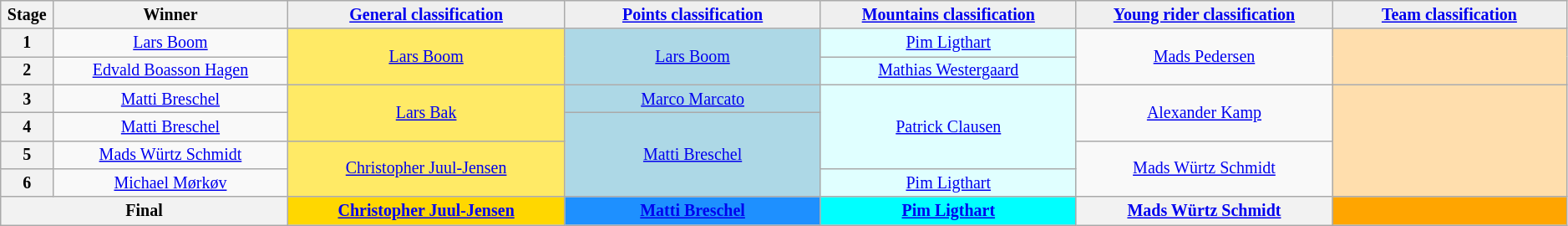<table class="wikitable" style="text-align: center; font-size:smaller;">
<tr style="background:#efefef;">
<th style="width:1%;">Stage</th>
<th style="width:11%;">Winner</th>
<th style="background:#efefef; width:13%;"><a href='#'>General classification</a><br></th>
<th style="background:#efefef; width:12%;"><a href='#'>Points classification</a><br></th>
<th style="background:#efefef; width:12%;"><a href='#'>Mountains classification</a><br></th>
<th style="background:#efefef; width:12%;"><a href='#'>Young rider classification</a><br></th>
<th style="background:#efefef; width:11%;"><a href='#'>Team classification</a></th>
</tr>
<tr>
<th>1</th>
<td><a href='#'>Lars Boom</a></td>
<td style="background:#FFEA66;" rowspan=2><a href='#'>Lars Boom</a></td>
<td style="background:lightblue;" rowspan=2><a href='#'>Lars Boom</a></td>
<td style="background:LightCyan;"><a href='#'>Pim Ligthart</a></td>
<td style="background:offwhite;" rowspan=2><a href='#'>Mads Pedersen</a></td>
<td style="background:navajowhite;" rowspan=2></td>
</tr>
<tr>
<th>2</th>
<td><a href='#'>Edvald Boasson Hagen</a></td>
<td style="background:lightcyan;"><a href='#'>Mathias Westergaard</a></td>
</tr>
<tr>
<th>3</th>
<td><a href='#'>Matti Breschel</a></td>
<td style="background:#FFEA66;" rowspan=2><a href='#'>Lars Bak</a></td>
<td style="background:lightblue;"><a href='#'>Marco Marcato</a></td>
<td style="background:LightCyan;" rowspan=3><a href='#'>Patrick Clausen</a></td>
<td style="background:offwhite;" rowspan=2><a href='#'>Alexander Kamp</a></td>
<td style="background:navajowhite;" rowspan=4></td>
</tr>
<tr>
<th>4</th>
<td><a href='#'>Matti Breschel</a></td>
<td style="background:lightblue;" rowspan=3><a href='#'>Matti Breschel</a></td>
</tr>
<tr>
<th>5</th>
<td><a href='#'>Mads Würtz Schmidt</a></td>
<td style="background:#FFEA66;" rowspan=2><a href='#'>Christopher Juul-Jensen</a></td>
<td style="background:offwhite;" rowspan=2><a href='#'>Mads Würtz Schmidt</a></td>
</tr>
<tr>
<th>6</th>
<td><a href='#'>Michael Mørkøv</a></td>
<td style="background:LightCyan;"><a href='#'>Pim Ligthart</a></td>
</tr>
<tr>
<th colspan=2>Final</th>
<th style="background:gold"><a href='#'>Christopher Juul-Jensen</a></th>
<th style="background:dodgerblue"><a href='#'>Matti Breschel</a></th>
<th style="background:cyan"><a href='#'>Pim Ligthart</a></th>
<th style="background:offwhite"><a href='#'>Mads Würtz Schmidt</a></th>
<th style="background:orange"></th>
</tr>
</table>
